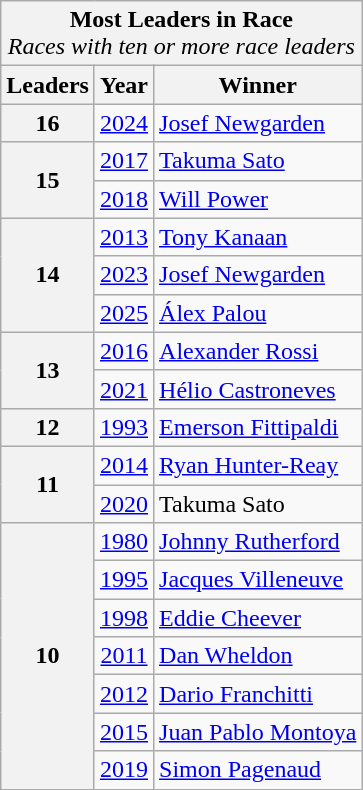<table class="wikitable">
<tr>
<td style="background:#F2F2F2; text-align: center;" colspan="3"><strong>Most Leaders in Race</strong><br><em>Races with ten or more race leaders</em></td>
</tr>
<tr>
<td style="background:#F2F2F2; text-align: center;"><strong>Leaders</strong></td>
<td style="background:#F2F2F2; text-align: center;"><strong>Year</strong></td>
<td style="background:#F2F2F2; text-align: center;"><strong>Winner</strong></td>
</tr>
<tr>
<td style="background:#F2F2F2; text-align: center;"><strong>16</strong></td>
<td style="text-align: center;"><a href='#'>2024</a></td>
<td> <a href='#'>Josef Newgarden</a></td>
</tr>
<tr>
<td style="background:#F2F2F2; text-align: center;" rowspan="2"><strong>15</strong></td>
<td style="text-align: center;"><a href='#'>2017</a></td>
<td> <a href='#'>Takuma Sato</a></td>
</tr>
<tr>
<td style="text-align: center;"><a href='#'>2018</a></td>
<td> <a href='#'>Will Power</a></td>
</tr>
<tr>
<td style="background:#F2F2F2; text-align: center;" rowspan="3"><strong>14</strong></td>
<td style="text-align: center;"><a href='#'>2013</a></td>
<td> <a href='#'>Tony Kanaan</a></td>
</tr>
<tr>
<td style="text-align: center;"><a href='#'>2023</a></td>
<td> <a href='#'>Josef Newgarden</a></td>
</tr>
<tr>
<td style="text-align: center;"><a href='#'>2025</a></td>
<td> <a href='#'>Álex Palou</a></td>
</tr>
<tr>
<td style="background:#F2F2F2; text-align: center;" rowspan=2><strong>13</strong></td>
<td style="text-align: center;"><a href='#'>2016</a></td>
<td> <a href='#'>Alexander Rossi</a></td>
</tr>
<tr>
<td style="text-align: center;"><a href='#'>2021</a></td>
<td> <a href='#'>Hélio Castroneves</a></td>
</tr>
<tr>
<td style="background:#F2F2F2; text-align: center;"><strong>12</strong></td>
<td style="text-align: center;"><a href='#'>1993</a></td>
<td> <a href='#'>Emerson Fittipaldi</a></td>
</tr>
<tr>
<td style="background:#F2F2F2; text-align: center;" rowspan="2"><strong>11</strong></td>
<td style="text-align: center;"><a href='#'>2014</a></td>
<td> <a href='#'>Ryan Hunter-Reay</a></td>
</tr>
<tr>
<td style="text-align: center;"><a href='#'>2020</a></td>
<td> Takuma Sato</td>
</tr>
<tr>
<td style="background:#F2F2F2; text-align: center;" rowspan="7"><strong>10</strong></td>
<td style="text-align: center;"><a href='#'>1980</a></td>
<td> <a href='#'>Johnny Rutherford</a></td>
</tr>
<tr>
<td style="text-align: center;"><a href='#'>1995</a></td>
<td> <a href='#'>Jacques Villeneuve</a></td>
</tr>
<tr>
<td style="text-align: center;"><a href='#'>1998</a></td>
<td> <a href='#'>Eddie Cheever</a></td>
</tr>
<tr>
<td style="text-align: center;"><a href='#'>2011</a></td>
<td> <a href='#'>Dan Wheldon</a></td>
</tr>
<tr>
<td style="text-align: center;"><a href='#'>2012</a></td>
<td> <a href='#'>Dario Franchitti</a></td>
</tr>
<tr>
<td style="text-align: center;"><a href='#'>2015</a></td>
<td> <a href='#'>Juan Pablo Montoya</a></td>
</tr>
<tr>
<td style="text-align: center;"><a href='#'>2019</a></td>
<td> <a href='#'>Simon Pagenaud</a></td>
</tr>
</table>
